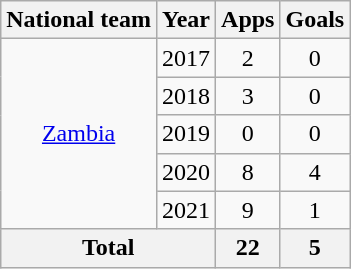<table class="wikitable" style="text-align:center">
<tr>
<th>National team</th>
<th>Year</th>
<th>Apps</th>
<th>Goals</th>
</tr>
<tr>
<td rowspan="5"><a href='#'>Zambia</a></td>
<td>2017</td>
<td>2</td>
<td>0</td>
</tr>
<tr>
<td>2018</td>
<td>3</td>
<td>0</td>
</tr>
<tr>
<td>2019</td>
<td>0</td>
<td>0</td>
</tr>
<tr>
<td>2020</td>
<td>8</td>
<td>4</td>
</tr>
<tr>
<td>2021</td>
<td>9</td>
<td>1</td>
</tr>
<tr>
<th colspan=2>Total</th>
<th>22</th>
<th>5</th>
</tr>
</table>
